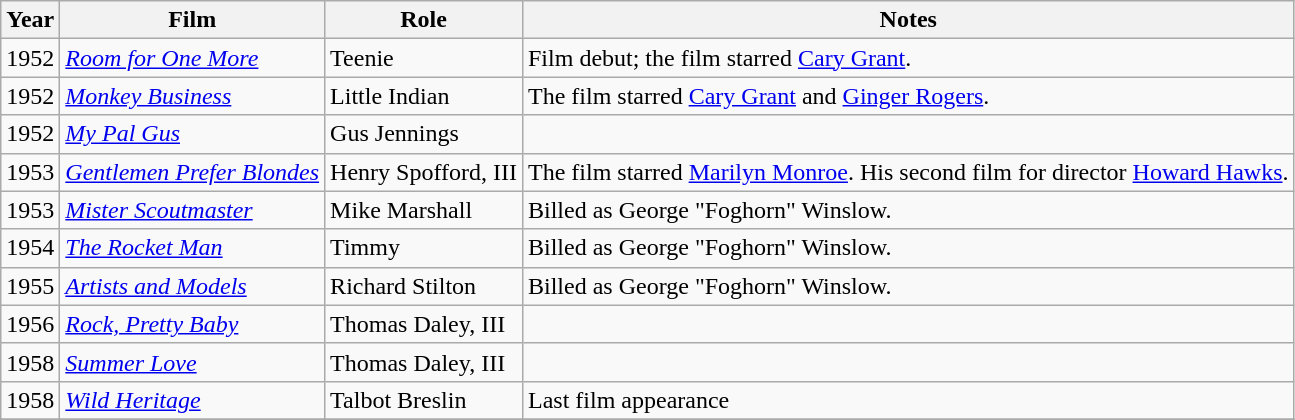<table class="wikitable">
<tr>
<th>Year</th>
<th>Film</th>
<th>Role</th>
<th>Notes</th>
</tr>
<tr>
<td>1952</td>
<td><em><a href='#'>Room for One More</a></em></td>
<td>Teenie</td>
<td>Film debut; the film starred <a href='#'>Cary Grant</a>.</td>
</tr>
<tr>
<td>1952</td>
<td><em><a href='#'>Monkey Business</a></em></td>
<td>Little Indian</td>
<td>The film starred <a href='#'>Cary Grant</a> and <a href='#'>Ginger Rogers</a>.</td>
</tr>
<tr>
<td>1952</td>
<td><em><a href='#'>My Pal Gus</a></em></td>
<td>Gus Jennings</td>
</tr>
<tr>
<td>1953</td>
<td><em><a href='#'>Gentlemen Prefer Blondes</a></em></td>
<td>Henry Spofford, III</td>
<td>The film starred <a href='#'>Marilyn Monroe</a>. His second film for director <a href='#'>Howard Hawks</a>.</td>
</tr>
<tr>
<td>1953</td>
<td><em><a href='#'>Mister Scoutmaster</a></em></td>
<td>Mike Marshall</td>
<td>Billed as George "Foghorn" Winslow.</td>
</tr>
<tr>
<td>1954</td>
<td><em><a href='#'>The Rocket Man</a></em></td>
<td>Timmy</td>
<td>Billed as George "Foghorn" Winslow.</td>
</tr>
<tr>
<td>1955</td>
<td><em><a href='#'>Artists and Models</a></em></td>
<td>Richard Stilton</td>
<td>Billed as George "Foghorn" Winslow.</td>
</tr>
<tr>
<td>1956</td>
<td><em><a href='#'>Rock, Pretty Baby</a></em></td>
<td>Thomas Daley, III</td>
<td></td>
</tr>
<tr>
<td>1958</td>
<td><em><a href='#'>Summer Love</a></em></td>
<td>Thomas Daley, III</td>
<td></td>
</tr>
<tr>
<td>1958</td>
<td><em><a href='#'>Wild Heritage</a></em></td>
<td>Talbot Breslin</td>
<td>Last film appearance</td>
</tr>
<tr>
</tr>
</table>
